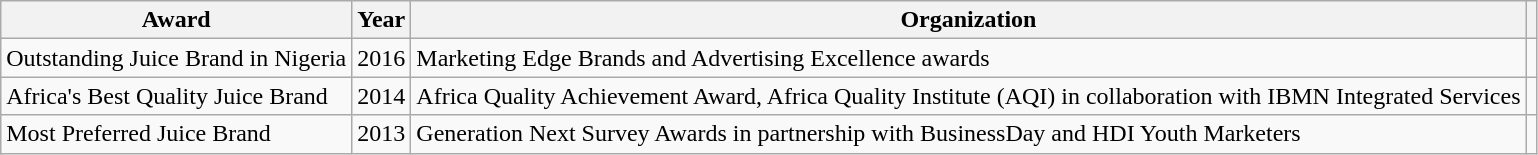<table class="wikitable">
<tr>
<th>Award</th>
<th>Year</th>
<th>Organization</th>
<th></th>
</tr>
<tr>
<td>Outstanding Juice Brand in Nigeria</td>
<td>2016</td>
<td>Marketing Edge Brands and Advertising Excellence awards</td>
<td><br></td>
</tr>
<tr>
<td>Africa's Best Quality Juice Brand</td>
<td>2014</td>
<td>Africa Quality Achievement Award, Africa Quality Institute (AQI) in collaboration with IBMN Integrated Services</td>
<td><br></td>
</tr>
<tr>
<td>Most Preferred Juice Brand</td>
<td>2013</td>
<td>Generation Next Survey Awards in partnership with BusinessDay and HDI Youth Marketers</td>
<td></td>
</tr>
</table>
